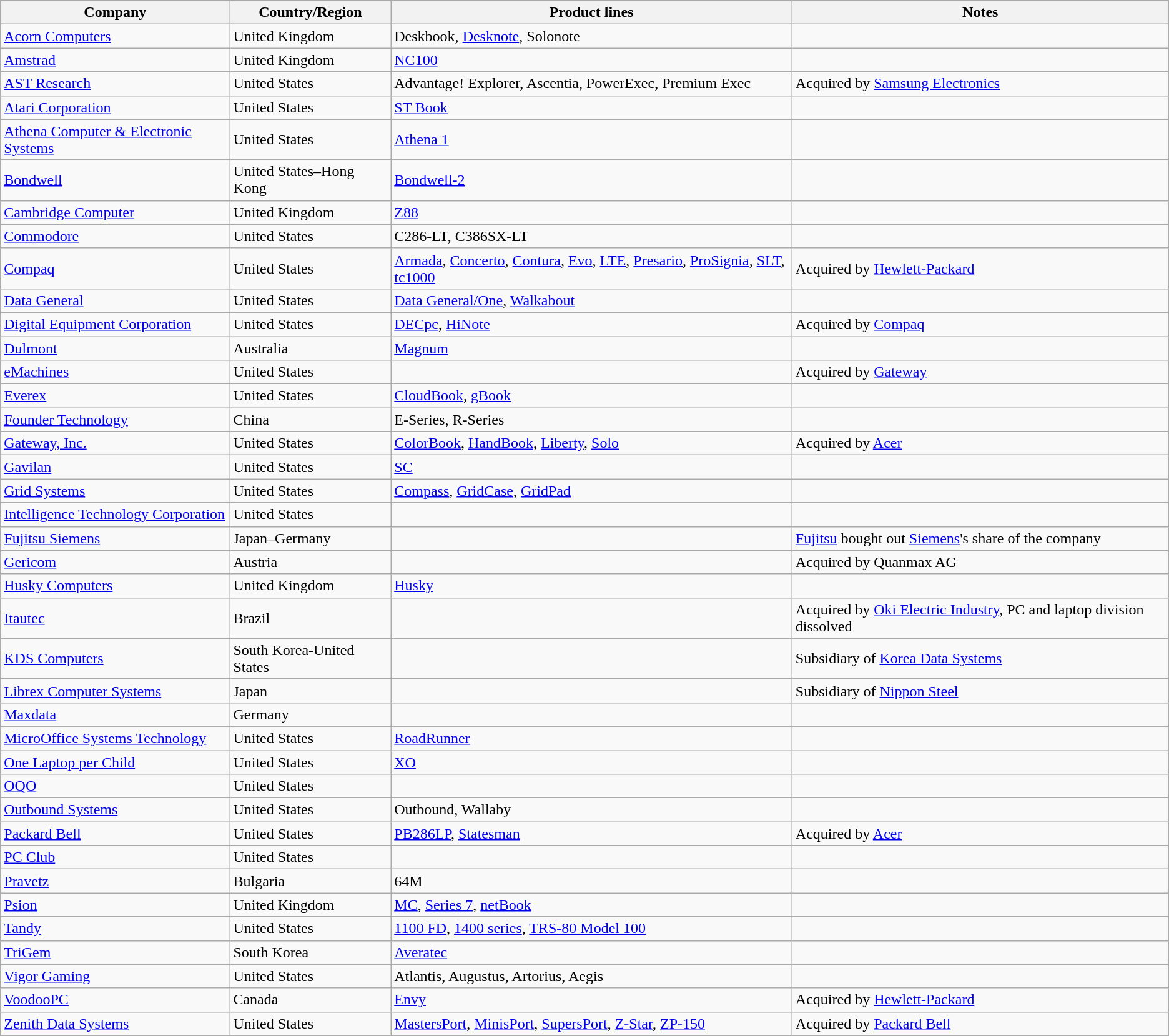<table class="wikitable sortable">
<tr>
<th>Company</th>
<th>Country/Region</th>
<th>Product lines</th>
<th>Notes</th>
</tr>
<tr>
<td><a href='#'>Acorn Computers</a></td>
<td>United Kingdom</td>
<td>Deskbook, <a href='#'>Desknote</a>, Solonote</td>
<td></td>
</tr>
<tr>
<td><a href='#'>Amstrad</a></td>
<td>United Kingdom</td>
<td><a href='#'>NC100</a></td>
<td></td>
</tr>
<tr>
<td><a href='#'>AST Research</a></td>
<td>United States</td>
<td>Advantage! Explorer, Ascentia, PowerExec, Premium Exec</td>
<td>Acquired by <a href='#'>Samsung Electronics</a></td>
</tr>
<tr>
<td><a href='#'>Atari Corporation</a></td>
<td>United States</td>
<td><a href='#'>ST Book</a></td>
<td></td>
</tr>
<tr>
<td><a href='#'>Athena Computer & Electronic Systems</a></td>
<td>United States</td>
<td><a href='#'>Athena 1</a></td>
<td></td>
</tr>
<tr>
<td><a href='#'>Bondwell</a></td>
<td>United States–Hong Kong</td>
<td><a href='#'>Bondwell-2</a></td>
<td></td>
</tr>
<tr>
<td><a href='#'>Cambridge Computer</a></td>
<td>United Kingdom</td>
<td><a href='#'>Z88</a></td>
<td></td>
</tr>
<tr>
<td><a href='#'>Commodore</a></td>
<td>United States</td>
<td>C286-LT, C386SX-LT</td>
<td></td>
</tr>
<tr>
<td><a href='#'>Compaq</a></td>
<td>United States</td>
<td><a href='#'>Armada</a>, <a href='#'>Concerto</a>, <a href='#'>Contura</a>, <a href='#'>Evo</a>, <a href='#'>LTE</a>, <a href='#'>Presario</a>, <a href='#'>ProSignia</a>, <a href='#'>SLT</a>, <a href='#'>tc1000</a></td>
<td>Acquired by <a href='#'>Hewlett-Packard</a></td>
</tr>
<tr>
<td><a href='#'>Data General</a></td>
<td>United States</td>
<td><a href='#'>Data General/One</a>, <a href='#'>Walkabout</a></td>
</tr>
<tr>
<td><a href='#'>Digital Equipment Corporation</a></td>
<td>United States</td>
<td><a href='#'>DECpc</a>, <a href='#'>HiNote</a></td>
<td>Acquired by <a href='#'>Compaq</a></td>
</tr>
<tr>
<td><a href='#'>Dulmont</a></td>
<td>Australia</td>
<td><a href='#'>Magnum</a></td>
<td></td>
</tr>
<tr>
<td><a href='#'>eMachines</a></td>
<td>United States</td>
<td></td>
<td>Acquired by <a href='#'>Gateway</a></td>
</tr>
<tr>
<td><a href='#'>Everex</a></td>
<td>United States</td>
<td><a href='#'>CloudBook</a>, <a href='#'>gBook</a></td>
<td></td>
</tr>
<tr>
<td><a href='#'>Founder Technology</a></td>
<td>China</td>
<td>E-Series, R-Series</td>
<td></td>
</tr>
<tr>
<td><a href='#'>Gateway, Inc.</a></td>
<td>United States</td>
<td><a href='#'>ColorBook</a>, <a href='#'>HandBook</a>, <a href='#'>Liberty</a>, <a href='#'>Solo</a></td>
<td>Acquired by <a href='#'>Acer</a></td>
</tr>
<tr>
<td><a href='#'>Gavilan</a></td>
<td>United States</td>
<td><a href='#'>SC</a></td>
<td></td>
</tr>
<tr>
<td><a href='#'>Grid Systems</a></td>
<td>United States</td>
<td><a href='#'>Compass</a>, <a href='#'>GridCase</a>, <a href='#'>GridPad</a></td>
<td></td>
</tr>
<tr>
<td><a href='#'>Intelligence Technology Corporation</a></td>
<td>United States</td>
<td></td>
<td></td>
</tr>
<tr>
<td><a href='#'>Fujitsu Siemens</a></td>
<td>Japan–Germany</td>
<td></td>
<td><a href='#'>Fujitsu</a> bought out <a href='#'>Siemens</a>'s share of the company</td>
</tr>
<tr>
<td><a href='#'>Gericom</a></td>
<td>Austria</td>
<td></td>
<td>Acquired by Quanmax AG</td>
</tr>
<tr>
<td><a href='#'>Husky Computers</a></td>
<td>United Kingdom</td>
<td><a href='#'>Husky</a></td>
<td></td>
</tr>
<tr>
<td><a href='#'>Itautec</a></td>
<td>Brazil</td>
<td></td>
<td>Acquired by <a href='#'>Oki Electric Industry</a>, PC and laptop division dissolved</td>
</tr>
<tr>
<td><a href='#'>KDS Computers</a></td>
<td>South Korea-United States</td>
<td></td>
<td>Subsidiary of <a href='#'>Korea Data Systems</a></td>
</tr>
<tr>
<td><a href='#'>Librex Computer Systems</a></td>
<td>Japan</td>
<td></td>
<td>Subsidiary of <a href='#'>Nippon Steel</a></td>
</tr>
<tr>
<td><a href='#'>Maxdata</a></td>
<td>Germany</td>
<td></td>
<td></td>
</tr>
<tr>
<td><a href='#'>MicroOffice Systems Technology</a></td>
<td>United States</td>
<td><a href='#'>RoadRunner</a></td>
<td></td>
</tr>
<tr>
<td><a href='#'>One Laptop per Child</a></td>
<td>United States</td>
<td><a href='#'>XO</a></td>
<td></td>
</tr>
<tr>
<td><a href='#'>OQO</a></td>
<td>United States</td>
<td></td>
<td></td>
</tr>
<tr>
<td><a href='#'>Outbound Systems</a></td>
<td>United States</td>
<td>Outbound, Wallaby</td>
<td></td>
</tr>
<tr>
<td><a href='#'>Packard Bell</a></td>
<td>United States</td>
<td><a href='#'>PB286LP</a>, <a href='#'>Statesman</a></td>
<td>Acquired by <a href='#'>Acer</a></td>
</tr>
<tr>
<td><a href='#'>PC Club</a></td>
<td>United States</td>
<td></td>
<td></td>
</tr>
<tr>
<td><a href='#'>Pravetz</a></td>
<td>Bulgaria</td>
<td>64M</td>
<td></td>
</tr>
<tr>
<td><a href='#'>Psion</a></td>
<td>United Kingdom</td>
<td><a href='#'>MC</a>, <a href='#'>Series 7</a>, <a href='#'>netBook</a></td>
</tr>
<tr>
<td><a href='#'>Tandy</a></td>
<td>United States</td>
<td><a href='#'>1100 FD</a>, <a href='#'>1400 series</a>, <a href='#'>TRS-80 Model 100</a></td>
<td></td>
</tr>
<tr>
<td><a href='#'>TriGem</a></td>
<td>South Korea</td>
<td><a href='#'>Averatec</a></td>
<td></td>
</tr>
<tr>
<td><a href='#'>Vigor Gaming</a></td>
<td>United States</td>
<td>Atlantis, Augustus, Artorius, Aegis</td>
<td></td>
</tr>
<tr>
<td><a href='#'>VoodooPC</a></td>
<td>Canada</td>
<td><a href='#'>Envy</a></td>
<td>Acquired by <a href='#'>Hewlett-Packard</a></td>
</tr>
<tr>
<td><a href='#'>Zenith Data Systems</a></td>
<td>United States</td>
<td><a href='#'>MastersPort</a>, <a href='#'>MinisPort</a>, <a href='#'>SupersPort</a>, <a href='#'>Z-Star</a>, <a href='#'>ZP-150</a></td>
<td>Acquired by <a href='#'>Packard Bell</a></td>
</tr>
</table>
